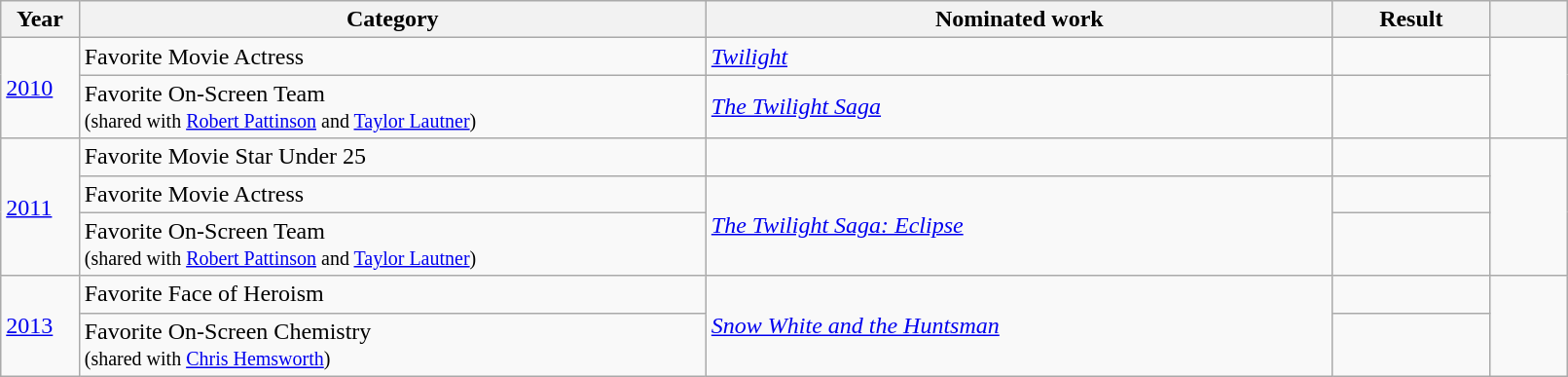<table class="wikitable" style="width:85%;">
<tr>
<th width=5%>Year</th>
<th style="width:40%;">Category</th>
<th style="width:40%;">Nominated work</th>
<th style="width:10%;">Result</th>
<th width=5%></th>
</tr>
<tr>
<td rowspan=2><a href='#'>2010</a></td>
<td>Favorite Movie Actress</td>
<td><em><a href='#'>Twilight</a></em></td>
<td></td>
<td rowspan="2"></td>
</tr>
<tr>
<td>Favorite On-Screen Team<br><small>(shared with <a href='#'>Robert Pattinson</a> and <a href='#'>Taylor Lautner</a>)</small></td>
<td><em><a href='#'>The Twilight Saga</a></em></td>
<td></td>
</tr>
<tr>
<td rowspan=3><a href='#'>2011</a></td>
<td>Favorite Movie Star Under 25</td>
<td></td>
<td></td>
<td rowspan="3"></td>
</tr>
<tr>
<td>Favorite Movie Actress</td>
<td rowspan=2><em><a href='#'>The Twilight Saga: Eclipse</a></em></td>
<td></td>
</tr>
<tr>
<td>Favorite On-Screen Team<br><small>(shared with <a href='#'>Robert Pattinson</a> and <a href='#'>Taylor Lautner</a>)</small></td>
<td></td>
</tr>
<tr>
<td rowspan=2><a href='#'>2013</a></td>
<td>Favorite Face of Heroism</td>
<td rowspan=2><em><a href='#'>Snow White and the Huntsman</a></em></td>
<td></td>
<td rowspan="2"></td>
</tr>
<tr>
<td>Favorite On-Screen Chemistry<br><small>(shared with <a href='#'>Chris Hemsworth</a>)</small></td>
<td></td>
</tr>
</table>
